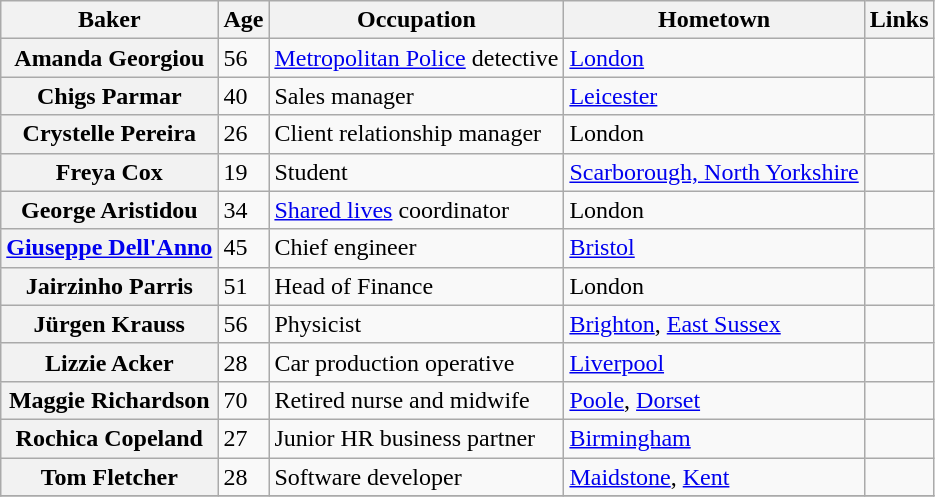<table class="wikitable sortable col2center">
<tr>
<th scope="col">Baker</th>
<th scope="col">Age</th>
<th scope="col" class="unsortable">Occupation</th>
<th scope="col" class="unsortable">Hometown</th>
<th scope="col" class="unsortable">Links</th>
</tr>
<tr>
<th scope="row">Amanda Georgiou</th>
<td>56</td>
<td><a href='#'>Metropolitan Police</a> detective</td>
<td><a href='#'>London</a></td>
<td></td>
</tr>
<tr>
<th scope="row">Chigs Parmar</th>
<td>40</td>
<td>Sales manager</td>
<td><a href='#'>Leicester</a></td>
<td></td>
</tr>
<tr>
<th scope="row">Crystelle Pereira</th>
<td>26</td>
<td>Client relationship manager</td>
<td>London</td>
<td></td>
</tr>
<tr>
<th scope="row">Freya Cox</th>
<td>19</td>
<td>Student</td>
<td><a href='#'>Scarborough, North Yorkshire</a></td>
<td></td>
</tr>
<tr>
<th scope="row">George Aristidou</th>
<td>34</td>
<td><a href='#'>Shared lives</a> coordinator</td>
<td>London</td>
<td></td>
</tr>
<tr>
<th scope="row"><a href='#'>Giuseppe Dell'Anno</a></th>
<td>45</td>
<td>Chief engineer</td>
<td><a href='#'>Bristol</a></td>
<td></td>
</tr>
<tr>
<th scope="row">Jairzinho Parris</th>
<td>51</td>
<td>Head of Finance</td>
<td>London</td>
<td></td>
</tr>
<tr>
<th scope="row">Jürgen Krauss</th>
<td>56</td>
<td>Physicist</td>
<td><a href='#'>Brighton</a>, <a href='#'>East Sussex</a></td>
<td></td>
</tr>
<tr>
<th scope="row">Lizzie Acker</th>
<td>28</td>
<td>Car production operative</td>
<td><a href='#'>Liverpool</a></td>
<td></td>
</tr>
<tr>
<th scope="row">Maggie Richardson</th>
<td>70</td>
<td>Retired nurse and midwife</td>
<td><a href='#'>Poole</a>, <a href='#'>Dorset</a></td>
<td></td>
</tr>
<tr>
<th scope="row">Rochica Copeland</th>
<td>27</td>
<td>Junior HR business partner</td>
<td><a href='#'>Birmingham</a></td>
<td></td>
</tr>
<tr>
<th scope="row">Tom Fletcher</th>
<td>28</td>
<td>Software developer</td>
<td><a href='#'>Maidstone</a>, <a href='#'>Kent</a></td>
<td></td>
</tr>
<tr>
</tr>
</table>
